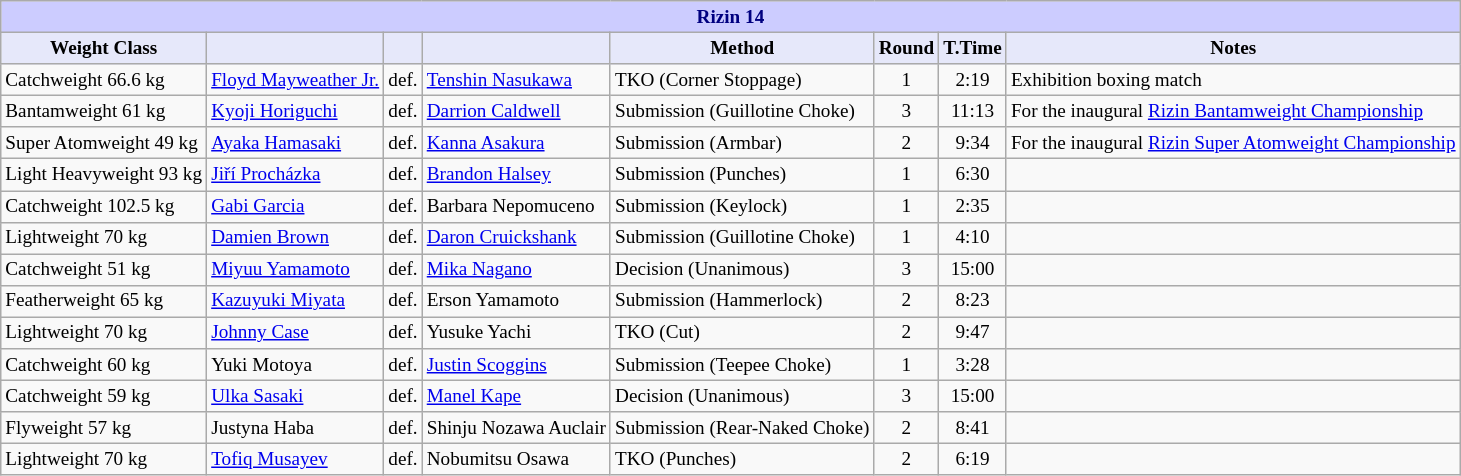<table class="wikitable" style="font-size: 80%;">
<tr>
<th colspan="8" style="background-color: #ccf; color: #000080; text-align: center;"><strong>Rizin 14</strong></th>
</tr>
<tr>
<th colspan="1" style="background-color: #E6E8FA; color: #000000; text-align: center;">Weight Class</th>
<th colspan="1" style="background-color: #E6E8FA; color: #000000; text-align: center;"></th>
<th colspan="1" style="background-color: #E6E8FA; color: #000000; text-align: center;"></th>
<th colspan="1" style="background-color: #E6E8FA; color: #000000; text-align: center;"></th>
<th colspan="1" style="background-color: #E6E8FA; color: #000000; text-align: center;">Method</th>
<th colspan="1" style="background-color: #E6E8FA; color: #000000; text-align: center;">Round</th>
<th colspan="1" style="background-color: #E6E8FA; color: #000000; text-align: center;">T.Time</th>
<th colspan="1" style="background-color: #E6E8FA; color: #000000; text-align: center;">Notes</th>
</tr>
<tr>
<td>Catchweight 66.6 kg</td>
<td> <a href='#'>Floyd Mayweather Jr.</a></td>
<td align=center>def.</td>
<td> <a href='#'>Tenshin Nasukawa</a></td>
<td>TKO (Corner Stoppage)</td>
<td align=center>1</td>
<td align=center>2:19</td>
<td>Exhibition boxing match</td>
</tr>
<tr>
<td>Bantamweight 61 kg</td>
<td> <a href='#'>Kyoji Horiguchi</a></td>
<td align=center>def.</td>
<td> <a href='#'>Darrion Caldwell</a></td>
<td>Submission (Guillotine Choke)</td>
<td align=center>3</td>
<td align=center>11:13</td>
<td>For the inaugural <a href='#'>Rizin Bantamweight Championship</a></td>
</tr>
<tr>
<td>Super Atomweight 49 kg</td>
<td> <a href='#'>Ayaka Hamasaki</a></td>
<td align=center>def.</td>
<td> <a href='#'>Kanna Asakura</a></td>
<td>Submission (Armbar)</td>
<td align=center>2</td>
<td align=center>9:34</td>
<td>For the inaugural <a href='#'>Rizin Super Atomweight Championship</a></td>
</tr>
<tr>
<td>Light Heavyweight 93 kg</td>
<td> <a href='#'>Jiří Procházka</a></td>
<td align=center>def.</td>
<td> <a href='#'>Brandon Halsey</a></td>
<td>Submission (Punches)</td>
<td align=center>1</td>
<td align=center>6:30</td>
<td></td>
</tr>
<tr>
<td>Catchweight 102.5 kg</td>
<td> <a href='#'>Gabi Garcia</a></td>
<td align=center>def.</td>
<td> Barbara Nepomuceno</td>
<td>Submission (Keylock)</td>
<td align=center>1</td>
<td align=center>2:35</td>
<td></td>
</tr>
<tr>
<td>Lightweight 70 kg</td>
<td> <a href='#'>Damien Brown</a></td>
<td align=center>def.</td>
<td> <a href='#'>Daron Cruickshank</a></td>
<td>Submission (Guillotine Choke)</td>
<td align=center>1</td>
<td align=center>4:10</td>
<td></td>
</tr>
<tr>
<td>Catchweight 51 kg</td>
<td> <a href='#'>Miyuu Yamamoto</a></td>
<td align=center>def.</td>
<td> <a href='#'>Mika Nagano</a></td>
<td>Decision (Unanimous)</td>
<td align=center>3</td>
<td align=center>15:00</td>
<td></td>
</tr>
<tr>
<td>Featherweight 65 kg</td>
<td> <a href='#'>Kazuyuki Miyata</a></td>
<td align=center>def.</td>
<td> Erson Yamamoto</td>
<td>Submission (Hammerlock)</td>
<td align=center>2</td>
<td align=center>8:23</td>
<td></td>
</tr>
<tr>
<td>Lightweight 70 kg</td>
<td> <a href='#'>Johnny Case</a></td>
<td align=center>def.</td>
<td> Yusuke Yachi</td>
<td>TKO (Cut)</td>
<td align=center>2</td>
<td align=center>9:47</td>
<td></td>
</tr>
<tr>
<td>Catchweight 60 kg</td>
<td> Yuki Motoya</td>
<td align=center>def.</td>
<td> <a href='#'>Justin Scoggins</a></td>
<td>Submission (Teepee Choke)</td>
<td align=center>1</td>
<td align=center>3:28</td>
<td></td>
</tr>
<tr>
<td>Catchweight 59 kg</td>
<td> <a href='#'>Ulka Sasaki</a></td>
<td align=center>def.</td>
<td> <a href='#'>Manel Kape</a></td>
<td>Decision (Unanimous)</td>
<td align=center>3</td>
<td align=center>15:00</td>
<td></td>
</tr>
<tr>
<td>Flyweight 57 kg</td>
<td> Justyna Haba</td>
<td align=center>def.</td>
<td> Shinju Nozawa Auclair</td>
<td>Submission (Rear-Naked Choke)</td>
<td align=center>2</td>
<td align=center>8:41</td>
<td></td>
</tr>
<tr>
<td>Lightweight 70 kg</td>
<td> <a href='#'>Tofiq Musayev</a></td>
<td align=center>def.</td>
<td> Nobumitsu Osawa</td>
<td>TKO (Punches)</td>
<td align=center>2</td>
<td align=center>6:19</td>
<td></td>
</tr>
</table>
